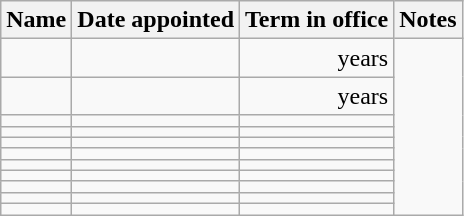<table class="wikitable">
<tr>
<th>Name</th>
<th>Date appointed</th>
<th>Term in office</th>
<th>Notes</th>
</tr>
<tr>
<td></td>
<td align=center></td>
<td align=right> years</td>
<td rowspan="11"></td>
</tr>
<tr>
<td></td>
<td align=center></td>
<td align=right> years</td>
</tr>
<tr>
<td></td>
<td align=center></td>
<td align=right></td>
</tr>
<tr>
<td></td>
<td align=center></td>
<td align=right></td>
</tr>
<tr>
<td></td>
<td align=center></td>
<td align=right></td>
</tr>
<tr>
<td></td>
<td align=center></td>
<td align=right></td>
</tr>
<tr>
<td></td>
<td align=center></td>
<td align=right></td>
</tr>
<tr>
<td></td>
<td align=center></td>
<td align=right></td>
</tr>
<tr>
<td></td>
<td align=center></td>
<td align=right></td>
</tr>
<tr>
<td></td>
<td align=center></td>
<td align=right></td>
</tr>
<tr>
<td></td>
<td align=center></td>
<td align=right></td>
</tr>
</table>
